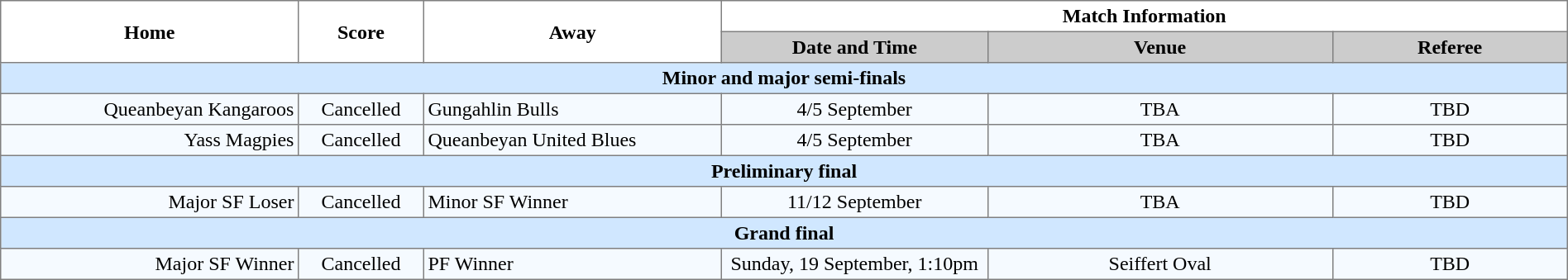<table width="100%" cellspacing="0" cellpadding="3" border="1" style="border-collapse:collapse;  text-align:center;">
<tr>
<th rowspan="2" width="19%">Home</th>
<th rowspan="2" width="8%">Score</th>
<th rowspan="2" width="19%">Away</th>
<th colspan="3">Match Information</th>
</tr>
<tr bgcolor="#CCCCCC">
<th width="17%">Date and Time</th>
<th width="22%">Venue</th>
<th width="50%">Referee</th>
</tr>
<tr style="background:#d0e7ff;">
<td colspan="6"><strong>Minor and major semi-finals</strong></td>
</tr>
<tr style="text-align:center; background:#f5faff;">
<td align="right">Queanbeyan Kangaroos </td>
<td>Cancelled</td>
<td align="left"> Gungahlin Bulls</td>
<td>4/5 September</td>
<td>TBA</td>
<td>TBD</td>
</tr>
<tr style="text-align:center; background:#f5faff;">
<td align="right">Yass Magpies </td>
<td>Cancelled</td>
<td align="left"> Queanbeyan United Blues</td>
<td>4/5 September</td>
<td>TBA</td>
<td>TBD</td>
</tr>
<tr style="background:#d0e7ff;">
<td colspan="6"><strong>Preliminary final</strong></td>
</tr>
<tr style="text-align:center; background:#f5faff;">
<td align="right">Major SF Loser</td>
<td>Cancelled</td>
<td align="left">Minor SF Winner</td>
<td>11/12 September</td>
<td>TBA</td>
<td>TBD</td>
</tr>
<tr style="background:#d0e7ff;">
<td colspan="6"><strong>Grand final</strong></td>
</tr>
<tr style="text-align:center; background:#f5faff;">
<td align="right">Major SF Winner</td>
<td>Cancelled</td>
<td align="left">PF Winner</td>
<td>Sunday, 19 September, 1:10pm</td>
<td>Seiffert Oval</td>
<td>TBD</td>
</tr>
</table>
